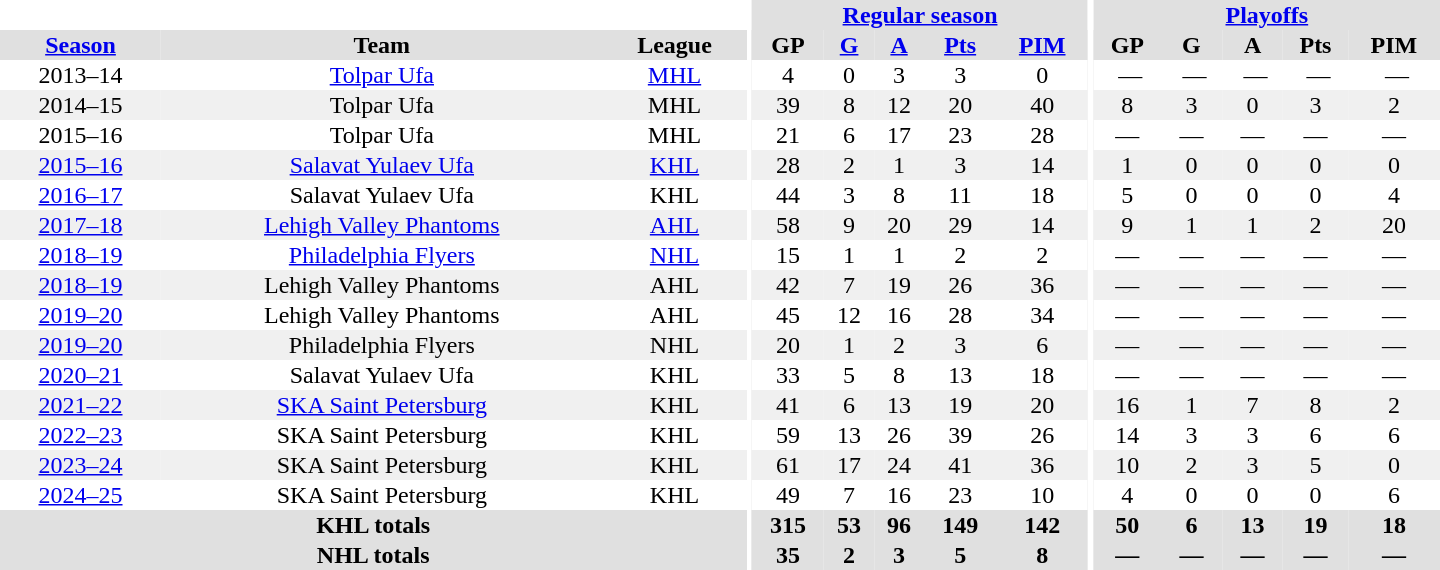<table border="0" cellpadding="1" cellspacing="0" style="text-align:center; width:60em">
<tr bgcolor="#e0e0e0">
<th colspan="3" bgcolor="#ffffff"></th>
<th rowspan="99" bgcolor="#ffffff"></th>
<th colspan="5"><a href='#'>Regular season</a></th>
<th rowspan="99" bgcolor="#ffffff"></th>
<th colspan="5"><a href='#'>Playoffs</a></th>
</tr>
<tr bgcolor="#e0e0e0">
<th><a href='#'>Season</a></th>
<th>Team</th>
<th>League</th>
<th>GP</th>
<th><a href='#'>G</a></th>
<th><a href='#'>A</a></th>
<th><a href='#'>Pts</a></th>
<th><a href='#'>PIM</a></th>
<th>GP</th>
<th>G</th>
<th>A</th>
<th>Pts</th>
<th>PIM</th>
</tr>
<tr>
<td>2013–14</td>
<td><a href='#'>Tolpar Ufa</a></td>
<td><a href='#'>MHL</a></td>
<td>4</td>
<td>0</td>
<td>3</td>
<td>3</td>
<td>0</td>
<td> —</td>
<td> —</td>
<td> —</td>
<td> —</td>
<td> —</td>
</tr>
<tr bgcolor="#f0f0f0">
<td>2014–15</td>
<td>Tolpar Ufa</td>
<td>MHL</td>
<td>39</td>
<td>8</td>
<td>12</td>
<td>20</td>
<td>40</td>
<td>8</td>
<td>3</td>
<td>0</td>
<td>3</td>
<td>2</td>
</tr>
<tr>
<td>2015–16</td>
<td>Tolpar Ufa</td>
<td>MHL</td>
<td>21</td>
<td>6</td>
<td>17</td>
<td>23</td>
<td>28</td>
<td>—</td>
<td>—</td>
<td>—</td>
<td>—</td>
<td>—</td>
</tr>
<tr bgcolor="#f0f0f0">
<td><a href='#'>2015–16</a></td>
<td><a href='#'>Salavat Yulaev Ufa</a></td>
<td><a href='#'>KHL</a></td>
<td>28</td>
<td>2</td>
<td>1</td>
<td>3</td>
<td>14</td>
<td>1</td>
<td>0</td>
<td>0</td>
<td>0</td>
<td>0</td>
</tr>
<tr>
<td><a href='#'>2016–17</a></td>
<td>Salavat Yulaev Ufa</td>
<td>KHL</td>
<td>44</td>
<td>3</td>
<td>8</td>
<td>11</td>
<td>18</td>
<td>5</td>
<td>0</td>
<td>0</td>
<td>0</td>
<td>4</td>
</tr>
<tr bgcolor="#f0f0f0">
<td><a href='#'>2017–18</a></td>
<td><a href='#'>Lehigh Valley Phantoms</a></td>
<td><a href='#'>AHL</a></td>
<td>58</td>
<td>9</td>
<td>20</td>
<td>29</td>
<td>14</td>
<td>9</td>
<td>1</td>
<td>1</td>
<td>2</td>
<td>20</td>
</tr>
<tr>
<td><a href='#'>2018–19</a></td>
<td><a href='#'>Philadelphia Flyers</a></td>
<td><a href='#'>NHL</a></td>
<td>15</td>
<td>1</td>
<td>1</td>
<td>2</td>
<td>2</td>
<td>—</td>
<td>—</td>
<td>—</td>
<td>—</td>
<td>—</td>
</tr>
<tr bgcolor="#f0f0f0">
<td><a href='#'>2018–19</a></td>
<td>Lehigh Valley Phantoms</td>
<td>AHL</td>
<td>42</td>
<td>7</td>
<td>19</td>
<td>26</td>
<td>36</td>
<td>—</td>
<td>—</td>
<td>—</td>
<td>—</td>
<td>—</td>
</tr>
<tr>
<td><a href='#'>2019–20</a></td>
<td>Lehigh Valley Phantoms</td>
<td>AHL</td>
<td>45</td>
<td>12</td>
<td>16</td>
<td>28</td>
<td>34</td>
<td>—</td>
<td>—</td>
<td>—</td>
<td>—</td>
<td>—</td>
</tr>
<tr bgcolor="#f0f0f0">
<td><a href='#'>2019–20</a></td>
<td>Philadelphia Flyers</td>
<td>NHL</td>
<td>20</td>
<td>1</td>
<td>2</td>
<td>3</td>
<td>6</td>
<td>—</td>
<td>—</td>
<td>—</td>
<td>—</td>
<td>—</td>
</tr>
<tr>
<td><a href='#'>2020–21</a></td>
<td>Salavat Yulaev Ufa</td>
<td>KHL</td>
<td>33</td>
<td>5</td>
<td>8</td>
<td>13</td>
<td>18</td>
<td>—</td>
<td>—</td>
<td>—</td>
<td>—</td>
<td>—</td>
</tr>
<tr bgcolor="#f0f0f0">
<td><a href='#'>2021–22</a></td>
<td><a href='#'>SKA Saint Petersburg</a></td>
<td>KHL</td>
<td>41</td>
<td>6</td>
<td>13</td>
<td>19</td>
<td>20</td>
<td>16</td>
<td>1</td>
<td>7</td>
<td>8</td>
<td>2</td>
</tr>
<tr>
<td><a href='#'>2022–23</a></td>
<td>SKA Saint Petersburg</td>
<td>KHL</td>
<td>59</td>
<td>13</td>
<td>26</td>
<td>39</td>
<td>26</td>
<td>14</td>
<td>3</td>
<td>3</td>
<td>6</td>
<td>6</td>
</tr>
<tr bgcolor="#f0f0f0">
<td><a href='#'>2023–24</a></td>
<td>SKA Saint Petersburg</td>
<td>KHL</td>
<td>61</td>
<td>17</td>
<td>24</td>
<td>41</td>
<td>36</td>
<td>10</td>
<td>2</td>
<td>3</td>
<td>5</td>
<td>0</td>
</tr>
<tr>
<td><a href='#'>2024–25</a></td>
<td>SKA Saint Petersburg</td>
<td>KHL</td>
<td>49</td>
<td>7</td>
<td>16</td>
<td>23</td>
<td>10</td>
<td>4</td>
<td>0</td>
<td>0</td>
<td>0</td>
<td>6</td>
</tr>
<tr bgcolor="#e0e0e0">
<th colspan="3">KHL totals</th>
<th>315</th>
<th>53</th>
<th>96</th>
<th>149</th>
<th>142</th>
<th>50</th>
<th>6</th>
<th>13</th>
<th>19</th>
<th>18</th>
</tr>
<tr bgcolor="#e0e0e0">
<th colspan="3">NHL totals</th>
<th>35</th>
<th>2</th>
<th>3</th>
<th>5</th>
<th>8</th>
<th>—</th>
<th>—</th>
<th>—</th>
<th>—</th>
<th>—</th>
</tr>
</table>
